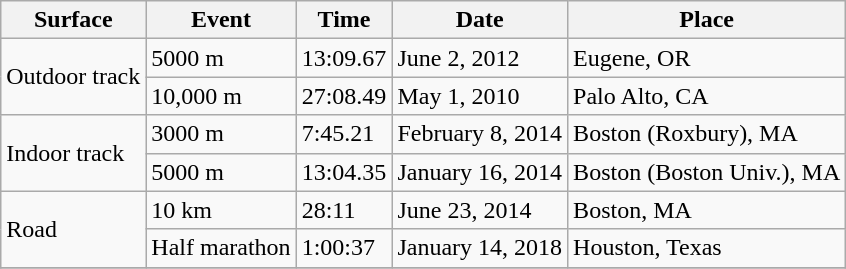<table class="wikitable">
<tr>
<th>Surface</th>
<th>Event</th>
<th>Time</th>
<th>Date</th>
<th>Place</th>
</tr>
<tr>
<td rowspan=2>Outdoor track</td>
<td>5000 m</td>
<td>13:09.67</td>
<td>June 2, 2012</td>
<td>Eugene, OR</td>
</tr>
<tr>
<td>10,000 m</td>
<td>27:08.49</td>
<td>May 1, 2010</td>
<td>Palo Alto, CA</td>
</tr>
<tr>
<td rowspan=2>Indoor track</td>
<td>3000 m</td>
<td>7:45.21</td>
<td>February 8, 2014</td>
<td>Boston (Roxbury), MA</td>
</tr>
<tr>
<td>5000 m</td>
<td>13:04.35</td>
<td>January 16, 2014</td>
<td>Boston (Boston Univ.), MA</td>
</tr>
<tr>
<td rowspan=2>Road</td>
<td>10 km</td>
<td>28:11</td>
<td>June 23, 2014</td>
<td>Boston, MA</td>
</tr>
<tr>
<td>Half marathon</td>
<td>1:00:37</td>
<td>January 14, 2018</td>
<td>Houston, Texas</td>
</tr>
<tr>
</tr>
</table>
